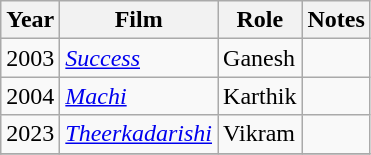<table class="wikitable sortable">
<tr>
<th>Year</th>
<th>Film</th>
<th>Role</th>
<th>Notes</th>
</tr>
<tr>
<td>2003</td>
<td><em><a href='#'>Success</a></em></td>
<td>Ganesh</td>
<td></td>
</tr>
<tr>
<td>2004</td>
<td><em><a href='#'>Machi</a></em></td>
<td>Karthik</td>
<td></td>
</tr>
<tr>
<td>2023</td>
<td><em><a href='#'>Theerkadarishi</a></em></td>
<td>Vikram</td>
<td></td>
</tr>
<tr>
</tr>
</table>
